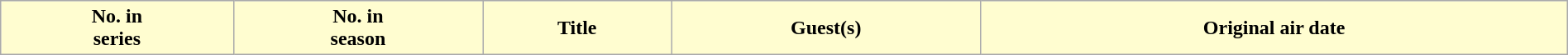<table class="wikitable plainrowheaders" style="width:100%;">
<tr>
<th style="background:#FFFDD0; color:#000;">No. in<br>series</th>
<th style="background:#FFFDD0; color:#000;">No. in<br>season</th>
<th style="background:#FFFDD0; color:#000;">Title</th>
<th style="background:#FFFDD0; color:#000;">Guest(s)</th>
<th style="background:#FFFDD0; color:#000;">Original air date<br>




















</th>
</tr>
</table>
